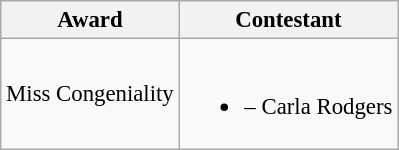<table class="wikitable sortable" style="font-size:95%;">
<tr>
<th>Award</th>
<th>Contestant</th>
</tr>
<tr>
<td>Miss Congeniality</td>
<td><br><ul><li> – Carla Rodgers</li></ul></td>
</tr>
</table>
